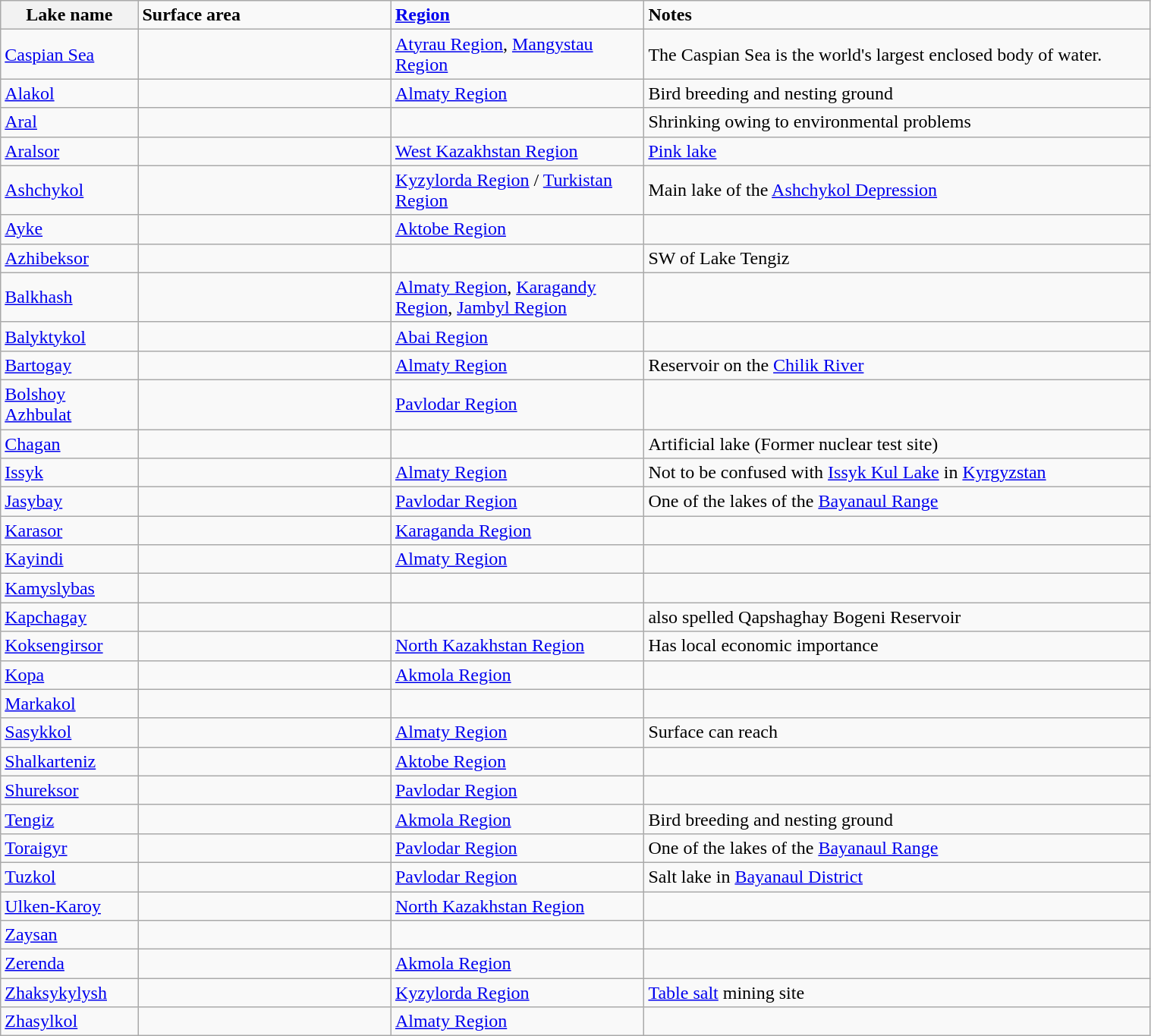<table class="wikitable" width="80%">
<tr>
<th style="width:05%">Lake name</th>
<td style="width:15%"><strong>Surface area</strong></td>
<td style="width:15%"><strong><a href='#'>Region</a></strong></td>
<td style="width:30%"><strong>Notes</strong></td>
</tr>
<tr>
<td><a href='#'>Caspian Sea</a></td>
<td></td>
<td><a href='#'>Atyrau Region</a>, <a href='#'>Mangystau Region</a></td>
<td>The Caspian Sea is the world's largest enclosed body of water.</td>
</tr>
<tr>
<td><a href='#'>Alakol</a></td>
<td></td>
<td><a href='#'>Almaty Region</a></td>
<td>Bird breeding and nesting ground</td>
</tr>
<tr>
<td><a href='#'>Aral</a></td>
<td></td>
<td></td>
<td>Shrinking owing to environmental problems</td>
</tr>
<tr>
<td><a href='#'>Aralsor</a></td>
<td></td>
<td><a href='#'>West Kazakhstan Region</a></td>
<td><a href='#'>Pink lake</a></td>
</tr>
<tr>
<td><a href='#'>Ashchykol</a></td>
<td></td>
<td><a href='#'>Kyzylorda Region</a> / <a href='#'>Turkistan Region</a></td>
<td>Main lake of the <a href='#'>Ashchykol Depression</a></td>
</tr>
<tr>
<td><a href='#'>Ayke</a></td>
<td></td>
<td><a href='#'>Aktobe Region</a></td>
<td></td>
</tr>
<tr>
<td><a href='#'>Azhibeksor</a></td>
<td></td>
<td></td>
<td>SW of Lake Tengiz</td>
</tr>
<tr>
<td><a href='#'>Balkhash</a></td>
<td></td>
<td><a href='#'>Almaty Region</a>, <a href='#'>Karagandy Region</a>, <a href='#'>Jambyl Region</a></td>
<td></td>
</tr>
<tr>
<td><a href='#'>Balyktykol</a></td>
<td></td>
<td><a href='#'>Abai Region</a></td>
<td></td>
</tr>
<tr>
<td><a href='#'>Bartogay</a></td>
<td></td>
<td><a href='#'>Almaty Region</a></td>
<td>Reservoir on the <a href='#'>Chilik River</a></td>
</tr>
<tr>
<td><a href='#'>Bolshoy Azhbulat</a></td>
<td></td>
<td><a href='#'>Pavlodar Region</a></td>
<td></td>
</tr>
<tr>
<td><a href='#'>Chagan</a></td>
<td></td>
<td></td>
<td>Artificial lake (Former nuclear test site)</td>
</tr>
<tr>
<td><a href='#'>Issyk</a></td>
<td></td>
<td><a href='#'>Almaty Region</a></td>
<td>Not to be confused with <a href='#'>Issyk Kul Lake</a> in <a href='#'>Kyrgyzstan</a></td>
</tr>
<tr>
<td><a href='#'>Jasybay</a></td>
<td></td>
<td><a href='#'>Pavlodar Region</a></td>
<td>One of the lakes of the <a href='#'>Bayanaul Range</a></td>
</tr>
<tr>
<td><a href='#'>Karasor</a></td>
<td></td>
<td><a href='#'>Karaganda Region</a></td>
<td></td>
</tr>
<tr>
<td><a href='#'>Kayindi</a></td>
<td></td>
<td><a href='#'>Almaty Region</a></td>
<td></td>
</tr>
<tr>
<td><a href='#'>Kamyslybas</a></td>
<td></td>
<td></td>
<td></td>
</tr>
<tr>
<td><a href='#'>Kapchagay</a></td>
<td></td>
<td></td>
<td>also spelled Qapshaghay Bogeni Reservoir</td>
</tr>
<tr>
<td><a href='#'>Koksengirsor</a></td>
<td></td>
<td><a href='#'>North Kazakhstan Region</a></td>
<td>Has local economic importance</td>
</tr>
<tr>
<td><a href='#'>Kopa</a></td>
<td></td>
<td><a href='#'>Akmola Region</a></td>
<td></td>
</tr>
<tr>
<td><a href='#'>Markakol</a></td>
<td></td>
<td></td>
<td></td>
</tr>
<tr>
<td><a href='#'>Sasykkol</a></td>
<td></td>
<td><a href='#'>Almaty Region</a></td>
<td>Surface can reach </td>
</tr>
<tr>
<td><a href='#'>Shalkarteniz</a></td>
<td></td>
<td><a href='#'>Aktobe Region</a></td>
<td></td>
</tr>
<tr>
<td><a href='#'>Shureksor</a></td>
<td></td>
<td><a href='#'>Pavlodar Region</a></td>
<td></td>
</tr>
<tr>
<td><a href='#'>Tengiz</a></td>
<td></td>
<td><a href='#'>Akmola Region</a></td>
<td>Bird breeding and nesting ground</td>
</tr>
<tr>
<td><a href='#'>Toraigyr</a></td>
<td></td>
<td><a href='#'>Pavlodar Region</a></td>
<td>One of the lakes of the <a href='#'>Bayanaul Range</a></td>
</tr>
<tr>
<td><a href='#'>Tuzkol</a></td>
<td></td>
<td><a href='#'>Pavlodar Region</a></td>
<td>Salt lake in <a href='#'>Bayanaul District</a></td>
</tr>
<tr>
<td><a href='#'>Ulken-Karoy</a></td>
<td></td>
<td><a href='#'>North Kazakhstan Region</a></td>
<td></td>
</tr>
<tr>
<td><a href='#'>Zaysan</a></td>
<td></td>
<td></td>
<td></td>
</tr>
<tr>
<td><a href='#'>Zerenda</a></td>
<td></td>
<td><a href='#'>Akmola Region</a></td>
<td></td>
</tr>
<tr>
<td><a href='#'>Zhaksykylysh</a></td>
<td></td>
<td><a href='#'>Kyzylorda Region</a></td>
<td><a href='#'>Table salt</a> mining site</td>
</tr>
<tr>
<td><a href='#'>Zhasylkol</a></td>
<td></td>
<td><a href='#'>Almaty Region</a></td>
<td></td>
</tr>
</table>
